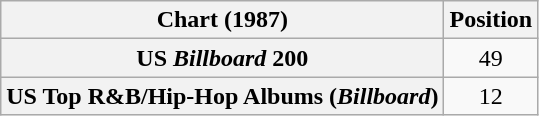<table class="wikitable sortable plainrowheaders" style="text-align:center">
<tr>
<th scope="col">Chart (1987)</th>
<th scope="col">Position</th>
</tr>
<tr>
<th scope="row">US <em>Billboard</em> 200</th>
<td>49</td>
</tr>
<tr>
<th scope="row">US Top R&B/Hip-Hop Albums (<em>Billboard</em>)</th>
<td>12</td>
</tr>
</table>
